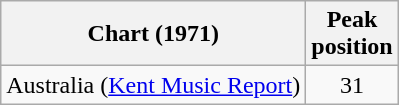<table class="wikitable">
<tr>
<th>Chart (1971)</th>
<th>Peak<br>position</th>
</tr>
<tr>
<td>Australia (<a href='#'>Kent Music Report</a>)</td>
<td style="text-align:center;">31</td>
</tr>
</table>
